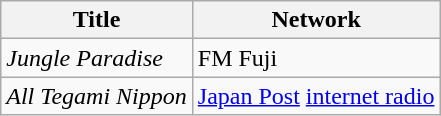<table class="wikitable">
<tr>
<th>Title</th>
<th>Network</th>
</tr>
<tr>
<td><em>Jungle Paradise</em></td>
<td>FM Fuji</td>
</tr>
<tr>
<td><em>All Tegami Nippon</em></td>
<td><a href='#'>Japan Post</a> <a href='#'>internet radio</a></td>
</tr>
</table>
